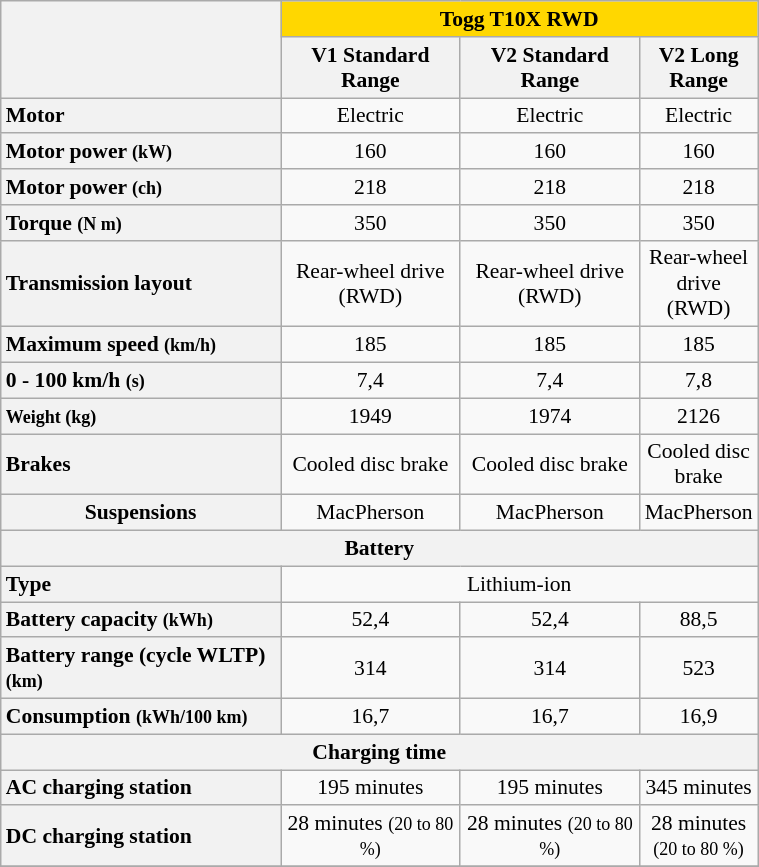<table class="wikitable" style="font-size:90%; width:40%; text-align:center;">
<tr>
<th rowspan="2" width="40%"></th>
<th colspan="3" scope="col" style="background:#FFD700">Togg T10X RWD</th>
</tr>
<tr>
<th scope="col" width="25%">V1 Standard Range</th>
<th scope="col" width="25%">V2 Standard Range</th>
<th scope="col" width="25%">V2 Long Range</th>
</tr>
<tr>
<th style="text-align:left;">Motor</th>
<td>Electric</td>
<td>Electric</td>
<td>Electric</td>
</tr>
<tr>
<th style="text-align:left;">Motor power <small>(kW)</small></th>
<td>160</td>
<td>160</td>
<td>160</td>
</tr>
<tr>
<th style="text-align:left;">Motor power <small>(ch)</small></th>
<td>218</td>
<td>218</td>
<td>218</td>
</tr>
<tr>
<th style="text-align:left;">Torque <small>(N m)</small></th>
<td>350</td>
<td>350</td>
<td>350</td>
</tr>
<tr>
<th style="text-align:left;">Transmission layout</th>
<td>Rear-wheel drive (RWD)</td>
<td>Rear-wheel drive (RWD)</td>
<td>Rear-wheel drive (RWD)</td>
</tr>
<tr>
<th style="text-align:left;">Maximum speed <small>(km/h)</small></th>
<td>185</td>
<td>185</td>
<td>185</td>
</tr>
<tr>
<th style="text-align:left;">0 - 100 km/h <small>(s)</small></th>
<td>7,4</td>
<td>7,4</td>
<td>7,8</td>
</tr>
<tr>
<th style="text-align:left;"><small>Weight (kg)</small></th>
<td>1949</td>
<td>1974</td>
<td>2126</td>
</tr>
<tr>
<th style="text-align:left;">Brakes</th>
<td>Cooled disc brake</td>
<td>Cooled disc brake</td>
<td>Cooled disc brake</td>
</tr>
<tr>
<th>Suspensions</th>
<td>MacPherson</td>
<td>MacPherson</td>
<td>MacPherson</td>
</tr>
<tr>
<th colspan="4">Battery</th>
</tr>
<tr>
<th style="text-align:left;">Type</th>
<td colspan="3">Lithium-ion</td>
</tr>
<tr>
<th style="text-align:left;">Battery capacity <small>(kWh)</small></th>
<td>52,4</td>
<td>52,4</td>
<td>88,5</td>
</tr>
<tr>
<th style="text-align:left;">Battery range (cycle WLTP) <small>(km)</small></th>
<td>314</td>
<td>314</td>
<td>523</td>
</tr>
<tr>
<th style="text-align:left;">Consumption <small>(kWh/100 km)</small></th>
<td>16,7</td>
<td>16,7</td>
<td>16,9</td>
</tr>
<tr>
<th colspan="4">Charging time</th>
</tr>
<tr>
<th style="text-align:left;">AC charging station</th>
<td>195 minutes</td>
<td>195 minutes</td>
<td>345 minutes</td>
</tr>
<tr>
<th style="text-align:left;">DC charging station</th>
<td>28 minutes <small>(20 to 80 %)</small></td>
<td>28 minutes <small>(20 to 80 %)</small></td>
<td>28 minutes <small>(20 to 80 %)</small></td>
</tr>
<tr>
</tr>
</table>
